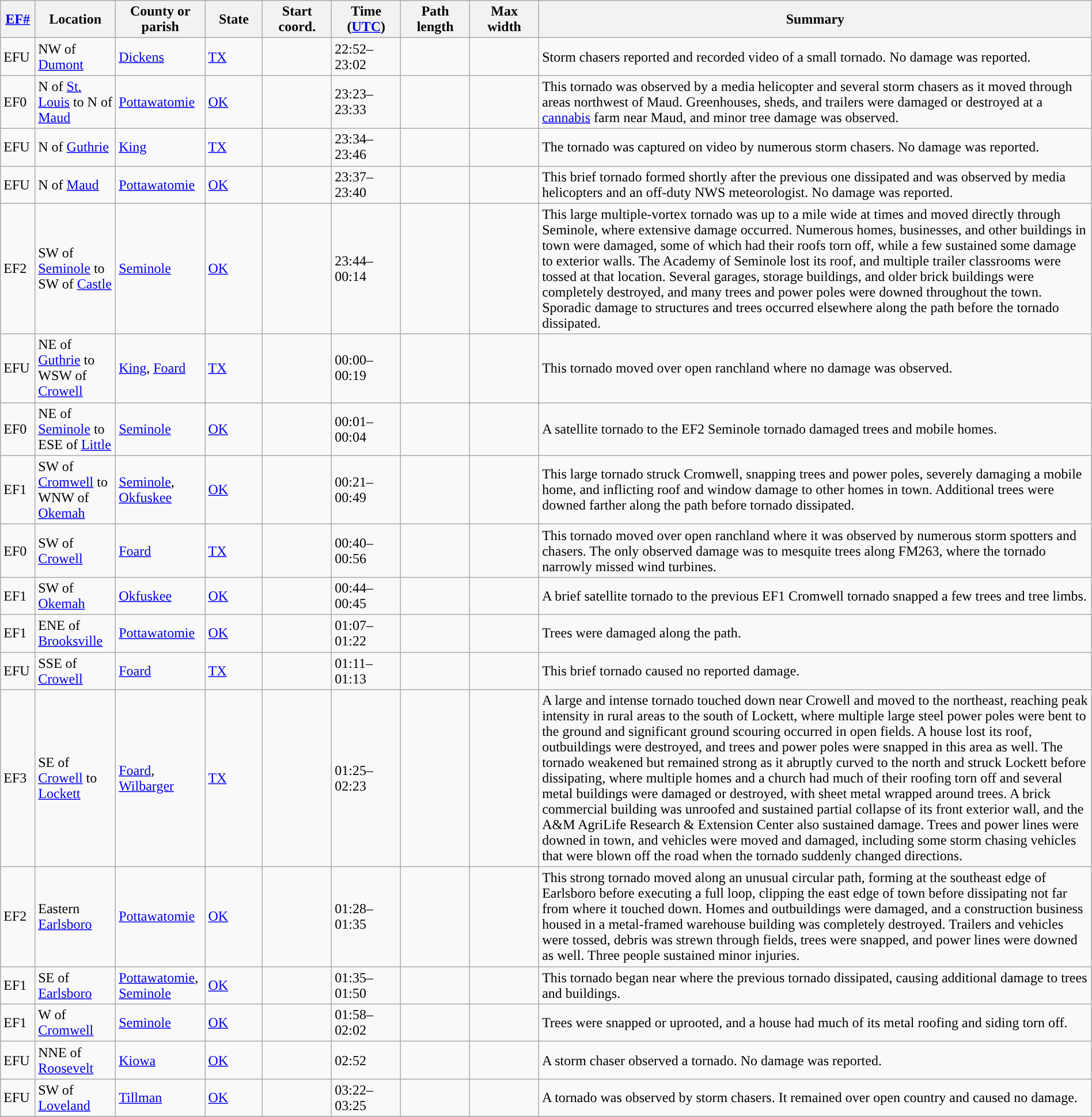<table class="wikitable sortable" style="width:100%;">
<tr>
<th scope="col"  style="width:3%; text-align:center;"><a href='#'>EF#</a></th>
<th scope="col"  style="width:7%; text-align:center;" class="unsortable">Location</th>
<th scope="col"  style="width:6%; text-align:center;" class="unsortable">County or parish</th>
<th scope="col"  style="width:5%; text-align:center;">State</th>
<th scope="col"  style="width:6%; text-align:center;">Start coord.</th>
<th scope="col"  style="width:6%; text-align:center;">Time (<a href='#'>UTC</a>)</th>
<th scope="col"  style="width:6%; text-align:center;">Path length</th>
<th scope="col"  style="width:6%; text-align:center;">Max width</th>
<th scope="col" class="unsortable" style="width:48%; text-align:center;">Summary</th>
</tr>
<tr>
<td>EFU</td>
<td>NW of <a href='#'>Dumont</a></td>
<td><a href='#'>Dickens</a></td>
<td><a href='#'>TX</a></td>
<td></td>
<td>22:52–23:02</td>
<td></td>
<td></td>
<td>Storm chasers reported and recorded video of a small tornado. No damage was reported.</td>
</tr>
<tr>
<td>EF0</td>
<td>N of <a href='#'>St. Louis</a> to N of <a href='#'>Maud</a></td>
<td><a href='#'>Pottawatomie</a></td>
<td><a href='#'>OK</a></td>
<td></td>
<td>23:23–23:33</td>
<td></td>
<td></td>
<td>This tornado was observed by a media helicopter and several storm chasers as it moved through areas northwest of Maud. Greenhouses, sheds, and trailers were damaged or destroyed at a <a href='#'>cannabis</a> farm near Maud, and minor tree damage was observed.</td>
</tr>
<tr>
<td>EFU</td>
<td>N of <a href='#'>Guthrie</a></td>
<td><a href='#'>King</a></td>
<td><a href='#'>TX</a></td>
<td></td>
<td>23:34–23:46</td>
<td></td>
<td></td>
<td>The tornado was captured on video by numerous storm chasers. No damage was reported.</td>
</tr>
<tr>
<td>EFU</td>
<td>N of <a href='#'>Maud</a></td>
<td><a href='#'>Pottawatomie</a></td>
<td><a href='#'>OK</a></td>
<td></td>
<td>23:37–23:40</td>
<td></td>
<td></td>
<td>This brief tornado formed shortly after the previous one dissipated and was observed by media helicopters and an off-duty NWS meteorologist. No damage was reported.</td>
</tr>
<tr>
<td>EF2</td>
<td>SW of <a href='#'>Seminole</a> to SW of <a href='#'>Castle</a></td>
<td><a href='#'>Seminole</a></td>
<td><a href='#'>OK</a></td>
<td></td>
<td>23:44–00:14</td>
<td></td>
<td></td>
<td>This large multiple-vortex tornado was up to a mile wide at times and moved directly through Seminole, where extensive damage occurred. Numerous homes, businesses, and other buildings in town were damaged, some of which had their roofs torn off, while a few sustained some damage to exterior walls. The Academy of Seminole lost its roof, and multiple trailer classrooms were tossed at that location. Several garages, storage buildings, and older brick buildings were completely destroyed, and many trees and power poles were downed throughout the town. Sporadic damage to structures and trees occurred elsewhere along the path before the tornado dissipated.</td>
</tr>
<tr>
<td>EFU</td>
<td>NE of <a href='#'>Guthrie</a> to WSW of <a href='#'>Crowell</a></td>
<td><a href='#'>King</a>, <a href='#'>Foard</a></td>
<td><a href='#'>TX</a></td>
<td></td>
<td>00:00–00:19</td>
<td></td>
<td></td>
<td>This tornado moved over open ranchland where no damage was observed.</td>
</tr>
<tr>
<td>EF0</td>
<td>NE of <a href='#'>Seminole</a> to ESE of <a href='#'>Little</a></td>
<td><a href='#'>Seminole</a></td>
<td><a href='#'>OK</a></td>
<td></td>
<td>00:01–00:04</td>
<td></td>
<td></td>
<td>A satellite tornado to the EF2 Seminole tornado damaged trees and mobile homes.</td>
</tr>
<tr>
<td>EF1</td>
<td>SW of <a href='#'>Cromwell</a> to WNW of <a href='#'>Okemah</a></td>
<td><a href='#'>Seminole</a>, <a href='#'>Okfuskee</a></td>
<td><a href='#'>OK</a></td>
<td></td>
<td>00:21–00:49</td>
<td></td>
<td></td>
<td>This large tornado struck Cromwell, snapping trees and power poles, severely damaging a mobile home, and inflicting roof and window damage to other homes in town. Additional trees were downed farther along the path before tornado dissipated.</td>
</tr>
<tr>
<td>EF0</td>
<td>SW of <a href='#'>Crowell</a></td>
<td><a href='#'>Foard</a></td>
<td><a href='#'>TX</a></td>
<td></td>
<td>00:40–00:56</td>
<td></td>
<td></td>
<td>This tornado moved over open ranchland where it was observed by numerous storm spotters and chasers. The only observed damage was to mesquite trees along FM263, where the tornado narrowly missed wind turbines.</td>
</tr>
<tr>
<td>EF1</td>
<td>SW of <a href='#'>Okemah</a></td>
<td><a href='#'>Okfuskee</a></td>
<td><a href='#'>OK</a></td>
<td></td>
<td>00:44–00:45</td>
<td></td>
<td></td>
<td>A brief satellite tornado to the previous EF1 Cromwell tornado snapped a few trees and tree limbs.</td>
</tr>
<tr>
<td>EF1</td>
<td>ENE of <a href='#'>Brooksville</a></td>
<td><a href='#'>Pottawatomie</a></td>
<td><a href='#'>OK</a></td>
<td></td>
<td>01:07–01:22</td>
<td></td>
<td></td>
<td>Trees were damaged along the path.</td>
</tr>
<tr>
<td>EFU</td>
<td>SSE of <a href='#'>Crowell</a></td>
<td><a href='#'>Foard</a></td>
<td><a href='#'>TX</a></td>
<td></td>
<td>01:11–01:13</td>
<td></td>
<td></td>
<td>This brief tornado caused no reported damage.</td>
</tr>
<tr>
<td>EF3</td>
<td>SE of <a href='#'>Crowell</a> to <a href='#'>Lockett</a></td>
<td><a href='#'>Foard</a>, <a href='#'>Wilbarger</a></td>
<td><a href='#'>TX</a></td>
<td></td>
<td>01:25–02:23</td>
<td></td>
<td></td>
<td>A large and intense tornado touched down near Crowell and moved to the northeast, reaching peak intensity in rural areas to the south of Lockett, where multiple large steel power poles were bent to the ground and significant ground scouring occurred in open fields. A house lost its roof, outbuildings were destroyed, and trees and power poles were snapped in this area as well. The tornado weakened but remained strong as it abruptly curved to the north and struck Lockett before dissipating, where multiple homes and a church had much of their roofing torn off and several metal buildings were damaged or destroyed, with sheet metal wrapped around trees. A brick commercial building was unroofed and sustained partial collapse of its front exterior wall, and the A&M AgriLife Research & Extension Center also sustained damage. Trees and power lines were downed in town, and vehicles were moved and damaged, including some storm chasing vehicles that were blown off the road when the tornado suddenly changed directions.</td>
</tr>
<tr>
<td>EF2</td>
<td>Eastern <a href='#'>Earlsboro</a></td>
<td><a href='#'>Pottawatomie</a></td>
<td><a href='#'>OK</a></td>
<td></td>
<td>01:28–01:35</td>
<td></td>
<td></td>
<td>This strong tornado moved along an unusual circular path, forming at the southeast edge of Earlsboro before executing a full loop, clipping the east edge of town before dissipating not far from where it touched down. Homes and outbuildings were damaged, and a construction business housed in a metal-framed warehouse building was completely destroyed. Trailers and vehicles were tossed, debris was strewn through fields, trees were snapped, and power lines were downed as well. Three people sustained minor injuries.</td>
</tr>
<tr>
<td>EF1</td>
<td>SE of <a href='#'>Earlsboro</a></td>
<td><a href='#'>Pottawatomie</a>, <a href='#'>Seminole</a></td>
<td><a href='#'>OK</a></td>
<td></td>
<td>01:35–01:50</td>
<td></td>
<td></td>
<td>This tornado began near where the previous tornado dissipated, causing additional damage to trees and buildings.</td>
</tr>
<tr>
<td>EF1</td>
<td>W of <a href='#'>Cromwell</a></td>
<td><a href='#'>Seminole</a></td>
<td><a href='#'>OK</a></td>
<td></td>
<td>01:58–02:02</td>
<td></td>
<td></td>
<td>Trees were snapped or uprooted, and a house had much of its metal roofing and siding torn off.</td>
</tr>
<tr>
<td>EFU</td>
<td>NNE of <a href='#'>Roosevelt</a></td>
<td><a href='#'>Kiowa</a></td>
<td><a href='#'>OK</a></td>
<td></td>
<td>02:52</td>
<td></td>
<td></td>
<td>A storm chaser observed a tornado. No damage was reported.</td>
</tr>
<tr>
<td>EFU</td>
<td>SW of <a href='#'>Loveland</a></td>
<td><a href='#'>Tillman</a></td>
<td><a href='#'>OK</a></td>
<td></td>
<td>03:22–03:25</td>
<td></td>
<td></td>
<td>A tornado was observed by storm chasers. It remained over open country and caused no damage.</td>
</tr>
<tr>
</tr>
</table>
